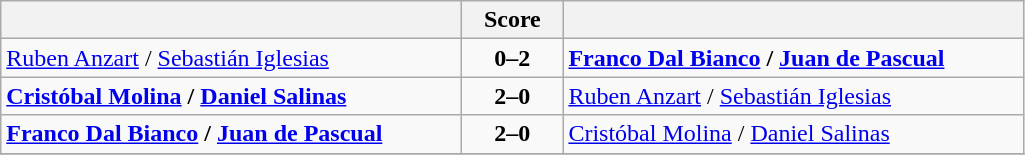<table class="wikitable" style="text-align: center; font-size:100% ">
<tr>
<th align="right" width="300"></th>
<th width="60">Score</th>
<th align="left" width="300"></th>
</tr>
<tr>
<td align=left> <a href='#'>Ruben Anzart</a> / <a href='#'>Sebastián Iglesias</a></td>
<td align=center><strong>0–2</strong></td>
<td align=left><strong> <a href='#'>Franco Dal Bianco</a> / <a href='#'>Juan de Pascual</a></strong></td>
</tr>
<tr>
<td align=left><strong> <a href='#'>Cristóbal Molina</a> / <a href='#'>Daniel Salinas</a></strong></td>
<td align=center><strong>2–0</strong></td>
<td align=left> <a href='#'>Ruben Anzart</a> / <a href='#'>Sebastián Iglesias</a></td>
</tr>
<tr>
<td align=left><strong> <a href='#'>Franco Dal Bianco</a> / <a href='#'>Juan de Pascual</a></strong></td>
<td align=center><strong>2–0</strong></td>
<td align=left> <a href='#'>Cristóbal Molina</a> / <a href='#'>Daniel Salinas</a></td>
</tr>
<tr>
</tr>
</table>
